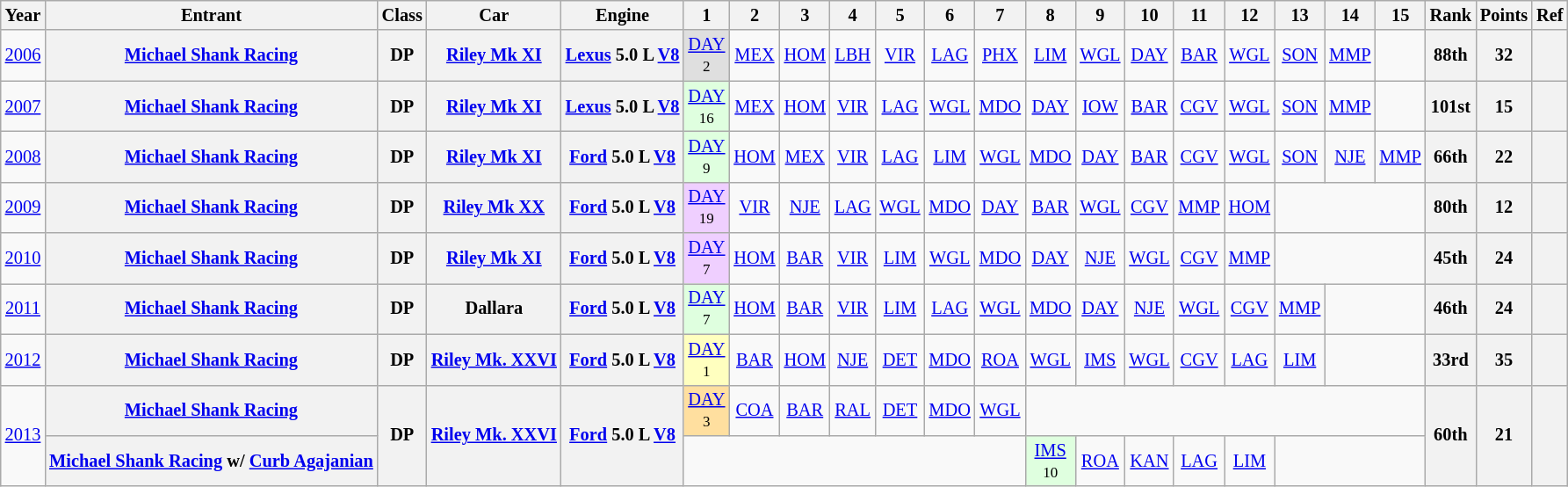<table class="wikitable" style="text-align:center; font-size:85%">
<tr>
<th>Year</th>
<th>Entrant</th>
<th>Class</th>
<th>Car</th>
<th>Engine</th>
<th>1</th>
<th>2</th>
<th>3</th>
<th>4</th>
<th>5</th>
<th>6</th>
<th>7</th>
<th>8</th>
<th>9</th>
<th>10</th>
<th>11</th>
<th>12</th>
<th>13</th>
<th>14</th>
<th>15</th>
<th>Rank</th>
<th>Points</th>
<th>Ref</th>
</tr>
<tr>
<td><a href='#'>2006</a></td>
<th><a href='#'>Michael Shank Racing</a></th>
<th>DP</th>
<th><a href='#'>Riley Mk XI</a></th>
<th><a href='#'>Lexus</a> 5.0 L <a href='#'>V8</a></th>
<td style="background:#DFDFDF;"><a href='#'>DAY</a><br><small>2</small></td>
<td><a href='#'>MEX</a></td>
<td><a href='#'>HOM</a></td>
<td><a href='#'>LBH</a></td>
<td><a href='#'>VIR</a></td>
<td><a href='#'>LAG</a></td>
<td><a href='#'>PHX</a></td>
<td><a href='#'>LIM</a></td>
<td><a href='#'>WGL</a></td>
<td><a href='#'>DAY</a></td>
<td><a href='#'>BAR</a></td>
<td><a href='#'>WGL</a></td>
<td><a href='#'>SON</a></td>
<td><a href='#'>MMP</a></td>
<td></td>
<th>88th</th>
<th>32</th>
<th></th>
</tr>
<tr>
<td><a href='#'>2007</a></td>
<th><a href='#'>Michael Shank Racing</a></th>
<th>DP</th>
<th><a href='#'>Riley Mk XI</a></th>
<th><a href='#'>Lexus</a> 5.0 L <a href='#'>V8</a></th>
<td style="background:#DFFFDF;"><a href='#'>DAY</a><br><small>16</small></td>
<td><a href='#'>MEX</a></td>
<td><a href='#'>HOM</a></td>
<td><a href='#'>VIR</a></td>
<td><a href='#'>LAG</a></td>
<td><a href='#'>WGL</a></td>
<td><a href='#'>MDO</a></td>
<td><a href='#'>DAY</a></td>
<td><a href='#'>IOW</a></td>
<td><a href='#'>BAR</a></td>
<td><a href='#'>CGV</a></td>
<td><a href='#'>WGL</a></td>
<td><a href='#'>SON</a></td>
<td><a href='#'>MMP</a></td>
<td></td>
<th>101st</th>
<th>15</th>
<th></th>
</tr>
<tr>
<td><a href='#'>2008</a></td>
<th><a href='#'>Michael Shank Racing</a></th>
<th>DP</th>
<th><a href='#'>Riley Mk XI</a></th>
<th><a href='#'>Ford</a> 5.0 L <a href='#'>V8</a></th>
<td style="background:#DFFFDF;"><a href='#'>DAY</a><br><small>9</small></td>
<td><a href='#'>HOM</a></td>
<td><a href='#'>MEX</a></td>
<td><a href='#'>VIR</a></td>
<td><a href='#'>LAG</a></td>
<td><a href='#'>LIM</a></td>
<td><a href='#'>WGL</a></td>
<td><a href='#'>MDO</a></td>
<td><a href='#'>DAY</a></td>
<td><a href='#'>BAR</a></td>
<td><a href='#'>CGV</a></td>
<td><a href='#'>WGL</a></td>
<td><a href='#'>SON</a></td>
<td><a href='#'>NJE</a></td>
<td><a href='#'>MMP</a></td>
<th>66th</th>
<th>22</th>
<th></th>
</tr>
<tr>
<td><a href='#'>2009</a></td>
<th><a href='#'>Michael Shank Racing</a></th>
<th>DP</th>
<th><a href='#'>Riley Mk XX</a></th>
<th><a href='#'>Ford</a> 5.0 L <a href='#'>V8</a></th>
<td style="background:#EFCFFF;"><a href='#'>DAY</a><br><small>19</small></td>
<td><a href='#'>VIR</a></td>
<td><a href='#'>NJE</a></td>
<td><a href='#'>LAG</a></td>
<td><a href='#'>WGL</a></td>
<td><a href='#'>MDO</a></td>
<td><a href='#'>DAY</a></td>
<td><a href='#'>BAR</a></td>
<td><a href='#'>WGL</a></td>
<td><a href='#'>CGV</a></td>
<td><a href='#'>MMP</a></td>
<td><a href='#'>HOM</a></td>
<td colspan=3></td>
<th>80th</th>
<th>12</th>
<th></th>
</tr>
<tr>
<td><a href='#'>2010</a></td>
<th><a href='#'>Michael Shank Racing</a></th>
<th>DP</th>
<th><a href='#'>Riley Mk XI</a></th>
<th><a href='#'>Ford</a> 5.0 L <a href='#'>V8</a></th>
<td style="background:#EFCFFF;"><a href='#'>DAY</a><br><small>7</small></td>
<td><a href='#'>HOM</a></td>
<td><a href='#'>BAR</a></td>
<td><a href='#'>VIR</a></td>
<td><a href='#'>LIM</a></td>
<td><a href='#'>WGL</a></td>
<td><a href='#'>MDO</a></td>
<td><a href='#'>DAY</a></td>
<td><a href='#'>NJE</a></td>
<td><a href='#'>WGL</a></td>
<td><a href='#'>CGV</a></td>
<td><a href='#'>MMP</a></td>
<td colspan=3></td>
<th>45th</th>
<th>24</th>
<th></th>
</tr>
<tr>
<td><a href='#'>2011</a></td>
<th><a href='#'>Michael Shank Racing</a></th>
<th>DP</th>
<th>Dallara</th>
<th><a href='#'>Ford</a> 5.0 L <a href='#'>V8</a></th>
<td style="background:#DFFFDF;"><a href='#'>DAY</a><br><small>7</small></td>
<td><a href='#'>HOM</a></td>
<td><a href='#'>BAR</a></td>
<td><a href='#'>VIR</a></td>
<td><a href='#'>LIM</a></td>
<td><a href='#'>LAG</a></td>
<td><a href='#'>WGL</a></td>
<td><a href='#'>MDO</a></td>
<td><a href='#'>DAY</a></td>
<td><a href='#'>NJE</a></td>
<td><a href='#'>WGL</a></td>
<td><a href='#'>CGV</a></td>
<td><a href='#'>MMP</a></td>
<td colspan=2></td>
<th>46th</th>
<th>24</th>
<th></th>
</tr>
<tr>
<td><a href='#'>2012</a></td>
<th><a href='#'>Michael Shank Racing</a></th>
<th>DP</th>
<th><a href='#'>Riley Mk. XXVI</a></th>
<th><a href='#'>Ford</a> 5.0 L <a href='#'>V8</a></th>
<td style="background:#FFFFBF;"><a href='#'>DAY</a><br><small>1</small></td>
<td><a href='#'>BAR</a></td>
<td><a href='#'>HOM</a></td>
<td><a href='#'>NJE</a></td>
<td><a href='#'>DET</a></td>
<td><a href='#'>MDO</a></td>
<td><a href='#'>ROA</a></td>
<td><a href='#'>WGL</a></td>
<td><a href='#'>IMS</a></td>
<td><a href='#'>WGL</a></td>
<td><a href='#'>CGV</a></td>
<td><a href='#'>LAG</a></td>
<td><a href='#'>LIM</a></td>
<td colspan=2></td>
<th>33rd</th>
<th>35</th>
<th></th>
</tr>
<tr>
<td rowspan=2><a href='#'>2013</a></td>
<th><a href='#'>Michael Shank Racing</a></th>
<th rowspan=2>DP</th>
<th rowspan=2><a href='#'>Riley Mk. XXVI</a></th>
<th rowspan=2><a href='#'>Ford</a> 5.0 L <a href='#'>V8</a></th>
<td style="background:#FFDF9F;"><a href='#'>DAY</a><br><small>3</small></td>
<td><a href='#'>COA</a></td>
<td><a href='#'>BAR</a></td>
<td><a href='#'>RAL</a></td>
<td><a href='#'>DET</a></td>
<td><a href='#'>MDO</a></td>
<td><a href='#'>WGL</a></td>
<td colspan=8></td>
<th rowspan=2>60th</th>
<th rowspan=2>21</th>
<th rowspan=2></th>
</tr>
<tr>
<th><a href='#'>Michael Shank Racing</a> w/ <a href='#'>Curb Agajanian</a></th>
<td colspan=7></td>
<td style="background:#DFFFDF;"><a href='#'>IMS</a><br><small>10</small></td>
<td><a href='#'>ROA</a></td>
<td><a href='#'>KAN</a></td>
<td><a href='#'>LAG</a></td>
<td><a href='#'>LIM</a></td>
<td colspan=3></td>
</tr>
</table>
